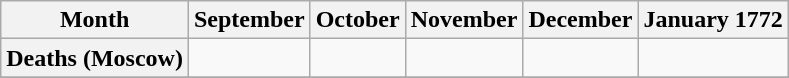<table class="wikitable" border="1">
<tr>
<th>Month</th>
<th>September</th>
<th>October</th>
<th>November</th>
<th>December</th>
<th>January 1772</th>
</tr>
<tr>
<th>Deaths (Moscow)</th>
<td></td>
<td></td>
<td></td>
<td></td>
<td></td>
</tr>
<tr>
</tr>
</table>
